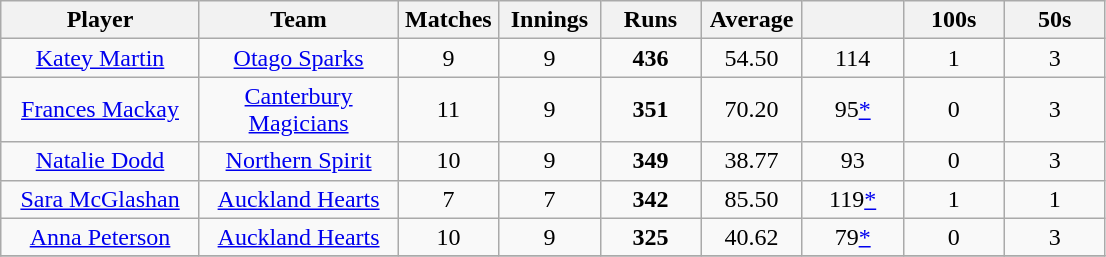<table class="wikitable" style="text-align:center;">
<tr>
<th width=125>Player</th>
<th width=125>Team</th>
<th width=60>Matches</th>
<th width=60>Innings</th>
<th width=60>Runs</th>
<th width=60>Average</th>
<th width=60></th>
<th width=60>100s</th>
<th width=60>50s</th>
</tr>
<tr>
<td><a href='#'>Katey Martin</a></td>
<td><a href='#'>Otago Sparks</a></td>
<td>9</td>
<td>9</td>
<td><strong>436</strong></td>
<td>54.50</td>
<td>114</td>
<td>1</td>
<td>3</td>
</tr>
<tr>
<td><a href='#'>Frances Mackay</a></td>
<td><a href='#'>Canterbury Magicians</a></td>
<td>11</td>
<td>9</td>
<td><strong>351</strong></td>
<td>70.20</td>
<td>95<a href='#'>*</a></td>
<td>0</td>
<td>3</td>
</tr>
<tr>
<td><a href='#'>Natalie Dodd</a></td>
<td><a href='#'>Northern Spirit</a></td>
<td>10</td>
<td>9</td>
<td><strong>349</strong></td>
<td>38.77</td>
<td>93</td>
<td>0</td>
<td>3</td>
</tr>
<tr>
<td><a href='#'>Sara McGlashan</a></td>
<td><a href='#'>Auckland Hearts</a></td>
<td>7</td>
<td>7</td>
<td><strong>342</strong></td>
<td>85.50</td>
<td>119<a href='#'>*</a></td>
<td>1</td>
<td>1</td>
</tr>
<tr>
<td><a href='#'>Anna Peterson</a></td>
<td><a href='#'>Auckland Hearts</a></td>
<td>10</td>
<td>9</td>
<td><strong>325</strong></td>
<td>40.62</td>
<td>79<a href='#'>*</a></td>
<td>0</td>
<td>3</td>
</tr>
<tr>
</tr>
</table>
